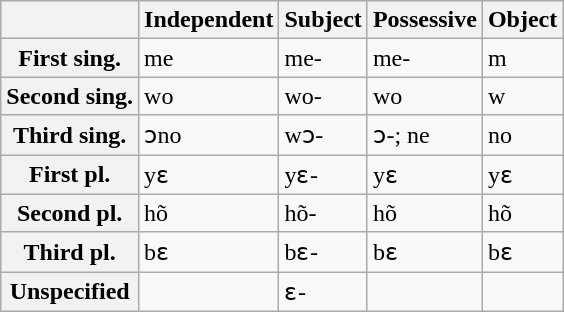<table class="wikitable">
<tr>
<th></th>
<th>Independent</th>
<th>Subject</th>
<th>Possessive</th>
<th>Object</th>
</tr>
<tr>
<th>First sing.</th>
<td>me</td>
<td>me-</td>
<td>me-</td>
<td>m</td>
</tr>
<tr>
<th>Second sing.</th>
<td>wo</td>
<td>wo-</td>
<td>wo</td>
<td>w</td>
</tr>
<tr>
<th>Third sing.</th>
<td>ɔno</td>
<td>wɔ-</td>
<td>ɔ-; ne</td>
<td>no</td>
</tr>
<tr>
<th>First pl.</th>
<td>yɛ</td>
<td>yɛ-</td>
<td>yɛ</td>
<td>yɛ</td>
</tr>
<tr>
<th>Second pl.</th>
<td>hõ</td>
<td>hõ-</td>
<td>hõ</td>
<td>hõ</td>
</tr>
<tr>
<th>Third pl.</th>
<td>bɛ</td>
<td>bɛ-</td>
<td>bɛ</td>
<td>bɛ</td>
</tr>
<tr>
<th>Unspecified</th>
<td></td>
<td>ɛ-</td>
<td></td>
<td></td>
</tr>
</table>
